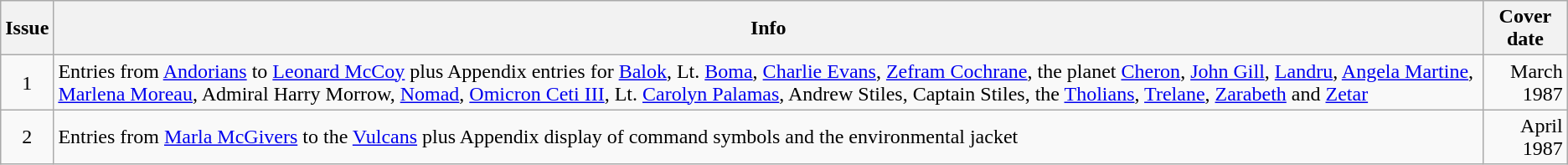<table class="wikitable">
<tr>
<th>Issue</th>
<th>Info</th>
<th>Cover date</th>
</tr>
<tr style="text-align:center;">
<td>1</td>
<td align="left">Entries from <a href='#'>Andorians</a> to <a href='#'>Leonard McCoy</a> plus Appendix entries for <a href='#'>Balok</a>, Lt. <a href='#'>Boma</a>, <a href='#'>Charlie Evans</a>, <a href='#'>Zefram Cochrane</a>, the planet <a href='#'>Cheron</a>, <a href='#'>John Gill</a>, <a href='#'>Landru</a>, <a href='#'>Angela Martine</a>, <a href='#'>Marlena Moreau</a>, Admiral Harry Morrow, <a href='#'>Nomad</a>, <a href='#'>Omicron Ceti III</a>, Lt. <a href='#'>Carolyn Palamas</a>, Andrew Stiles, Captain Stiles, the <a href='#'>Tholians</a>, <a href='#'>Trelane</a>, <a href='#'>Zarabeth</a> and <a href='#'>Zetar</a></td>
<td align="right">March 1987</td>
</tr>
<tr style="text-align:center;">
<td>2</td>
<td align="left">Entries from <a href='#'>Marla McGivers</a> to the <a href='#'>Vulcans</a> plus Appendix display of command symbols and the environmental jacket</td>
<td align="right">April 1987</td>
</tr>
</table>
